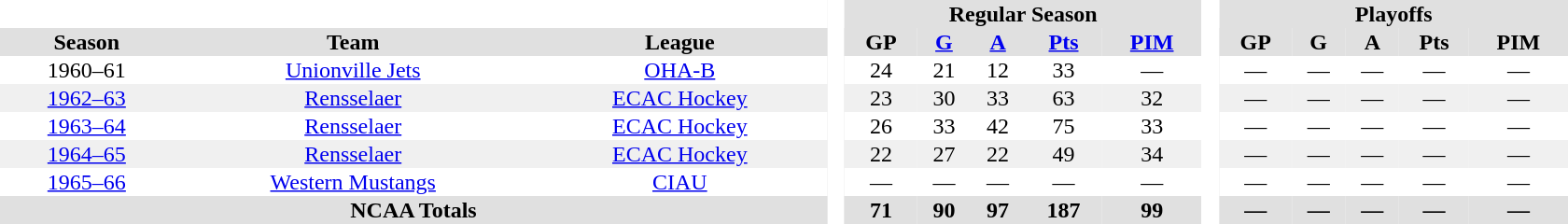<table border="0" cellpadding="1" cellspacing="0" style="text-align:center; width:70em">
<tr bgcolor="#e0e0e0">
<th colspan="3"  bgcolor="#ffffff"> </th>
<th rowspan="99" bgcolor="#ffffff"> </th>
<th colspan="5">Regular Season</th>
<th rowspan="99" bgcolor="#ffffff"> </th>
<th colspan="5">Playoffs</th>
</tr>
<tr bgcolor="#e0e0e0">
<th>Season</th>
<th>Team</th>
<th>League</th>
<th>GP</th>
<th><a href='#'>G</a></th>
<th><a href='#'>A</a></th>
<th><a href='#'>Pts</a></th>
<th><a href='#'>PIM</a></th>
<th>GP</th>
<th>G</th>
<th>A</th>
<th>Pts</th>
<th>PIM</th>
</tr>
<tr>
<td>1960–61</td>
<td><a href='#'>Unionville Jets</a></td>
<td><a href='#'>OHA-B</a></td>
<td>24</td>
<td>21</td>
<td>12</td>
<td>33</td>
<td>—</td>
<td>—</td>
<td>—</td>
<td>—</td>
<td>—</td>
<td>—</td>
</tr>
<tr bgcolor=f0f0f0>
<td><a href='#'>1962–63</a></td>
<td><a href='#'>Rensselaer</a></td>
<td><a href='#'>ECAC Hockey</a></td>
<td>23</td>
<td>30</td>
<td>33</td>
<td>63</td>
<td>32</td>
<td>—</td>
<td>—</td>
<td>—</td>
<td>—</td>
<td>—</td>
</tr>
<tr>
<td><a href='#'>1963–64</a></td>
<td><a href='#'>Rensselaer</a></td>
<td><a href='#'>ECAC Hockey</a></td>
<td>26</td>
<td>33</td>
<td>42</td>
<td>75</td>
<td>33</td>
<td>—</td>
<td>—</td>
<td>—</td>
<td>—</td>
<td>—</td>
</tr>
<tr bgcolor=f0f0f0>
<td><a href='#'>1964–65</a></td>
<td><a href='#'>Rensselaer</a></td>
<td><a href='#'>ECAC Hockey</a></td>
<td>22</td>
<td>27</td>
<td>22</td>
<td>49</td>
<td>34</td>
<td>—</td>
<td>—</td>
<td>—</td>
<td>—</td>
<td>—</td>
</tr>
<tr>
<td><a href='#'>1965–66</a></td>
<td><a href='#'>Western Mustangs</a></td>
<td><a href='#'>CIAU</a></td>
<td>—</td>
<td>—</td>
<td>—</td>
<td>—</td>
<td>—</td>
<td>—</td>
<td>—</td>
<td>—</td>
<td>—</td>
<td>—</td>
</tr>
<tr bgcolor="#e0e0e0">
<th colspan="3">NCAA Totals</th>
<th>71</th>
<th>90</th>
<th>97</th>
<th>187</th>
<th>99</th>
<th>—</th>
<th>—</th>
<th>—</th>
<th>—</th>
<th>—</th>
</tr>
</table>
